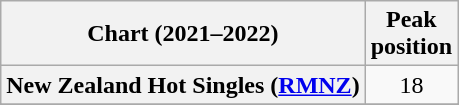<table class="wikitable sortable plainrowheaders" style="text-align:center">
<tr>
<th scope="col">Chart (2021–2022)</th>
<th scope="col">Peak<br>position</th>
</tr>
<tr>
<th scope="row">New Zealand Hot Singles (<a href='#'>RMNZ</a>)</th>
<td>18</td>
</tr>
<tr>
</tr>
<tr>
</tr>
<tr>
</tr>
</table>
